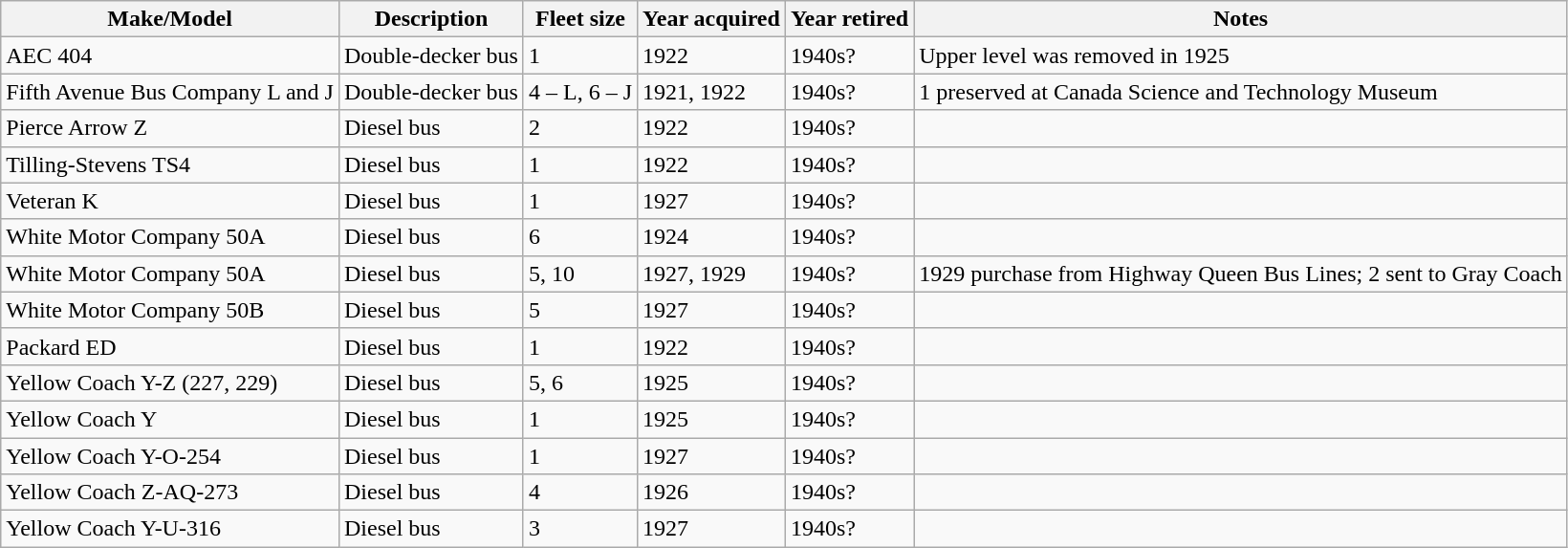<table class="wikitable">
<tr>
<th>Make/Model</th>
<th>Description</th>
<th>Fleet size</th>
<th>Year acquired</th>
<th>Year retired</th>
<th>Notes</th>
</tr>
<tr>
<td>AEC 404</td>
<td>Double-decker bus</td>
<td>1</td>
<td>1922</td>
<td>1940s?</td>
<td>Upper level was removed in 1925</td>
</tr>
<tr>
<td>Fifth Avenue Bus Company L and J</td>
<td>Double-decker bus</td>
<td>4 – L, 6 – J</td>
<td>1921, 1922</td>
<td>1940s?</td>
<td>1 preserved at Canada Science and Technology Museum</td>
</tr>
<tr>
<td>Pierce Arrow Z</td>
<td>Diesel bus</td>
<td>2</td>
<td>1922</td>
<td>1940s?</td>
<td></td>
</tr>
<tr>
<td>Tilling-Stevens TS4</td>
<td>Diesel bus</td>
<td>1</td>
<td>1922</td>
<td>1940s?</td>
<td></td>
</tr>
<tr>
<td>Veteran K</td>
<td>Diesel bus</td>
<td>1</td>
<td>1927</td>
<td>1940s?</td>
<td></td>
</tr>
<tr>
<td>White Motor Company 50A</td>
<td>Diesel bus</td>
<td>6</td>
<td>1924</td>
<td>1940s?</td>
<td></td>
</tr>
<tr>
<td>White Motor Company 50A</td>
<td>Diesel bus</td>
<td>5, 10</td>
<td>1927, 1929</td>
<td>1940s?</td>
<td>1929 purchase from Highway Queen Bus Lines; 2 sent to Gray Coach</td>
</tr>
<tr>
<td>White Motor Company 50B</td>
<td>Diesel bus</td>
<td>5</td>
<td>1927</td>
<td>1940s?</td>
<td></td>
</tr>
<tr>
<td>Packard ED</td>
<td>Diesel bus</td>
<td>1</td>
<td>1922</td>
<td>1940s?</td>
<td></td>
</tr>
<tr>
<td>Yellow Coach Y-Z (227, 229)</td>
<td>Diesel bus</td>
<td>5, 6</td>
<td>1925</td>
<td>1940s?</td>
<td></td>
</tr>
<tr>
<td>Yellow Coach Y</td>
<td>Diesel bus</td>
<td>1</td>
<td>1925</td>
<td>1940s?</td>
<td></td>
</tr>
<tr>
<td>Yellow Coach Y-O-254</td>
<td>Diesel bus</td>
<td>1</td>
<td>1927</td>
<td>1940s?</td>
<td></td>
</tr>
<tr>
<td>Yellow Coach Z-AQ-273</td>
<td>Diesel bus</td>
<td>4</td>
<td>1926</td>
<td>1940s?</td>
<td></td>
</tr>
<tr>
<td>Yellow Coach Y-U-316</td>
<td>Diesel bus</td>
<td>3</td>
<td>1927</td>
<td>1940s?</td>
<td></td>
</tr>
</table>
